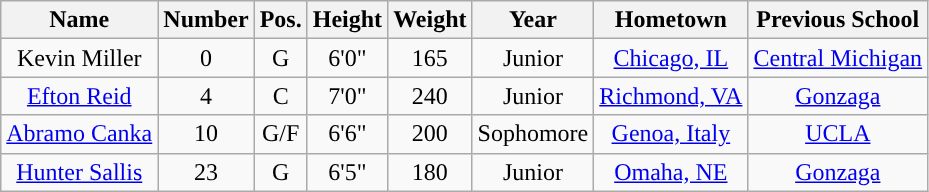<table class="wikitable sortable" border="1" style="text-align:center;">
<tr align=center>
<th>Name</th>
<th>Number</th>
<th>Pos.</th>
<th>Height</th>
<th>Weight</th>
<th>Year</th>
<th>Hometown</th>
<th>Previous School</th>
</tr>
<tr>
<td>Kevin Miller</td>
<td>0</td>
<td>G</td>
<td>6'0"</td>
<td>165</td>
<td>Junior</td>
<td><a href='#'>Chicago, IL</a></td>
<td><a href='#'>Central Michigan</a></td>
</tr>
<tr>
<td><a href='#'>Efton Reid</a></td>
<td>4</td>
<td>C</td>
<td>7'0"</td>
<td>240</td>
<td>Junior</td>
<td><a href='#'>Richmond, VA</a></td>
<td><a href='#'>Gonzaga</a></td>
</tr>
<tr>
<td><a href='#'>Abramo Canka</a></td>
<td>10</td>
<td>G/F</td>
<td>6'6"</td>
<td>200</td>
<td>Sophomore</td>
<td><a href='#'>Genoa, Italy</a></td>
<td><a href='#'>UCLA</a></td>
</tr>
<tr>
<td><a href='#'>Hunter Sallis</a></td>
<td>23</td>
<td>G</td>
<td>6'5"</td>
<td>180</td>
<td>Junior</td>
<td><a href='#'>Omaha, NE</a></td>
<td><a href='#'>Gonzaga</a></td>
</tr>
</table>
